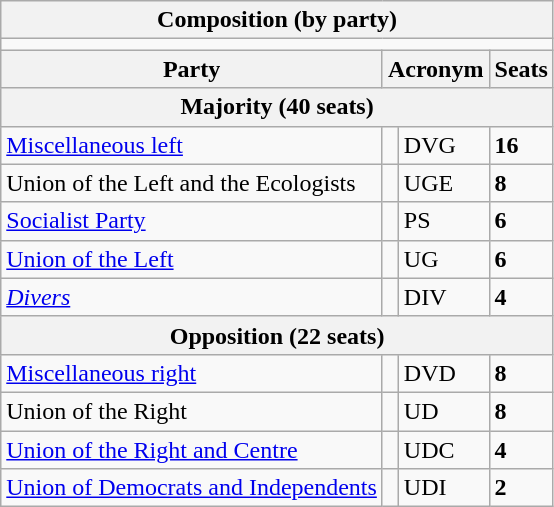<table class="wikitable">
<tr>
<th colspan="4">Composition (by party)</th>
</tr>
<tr>
<td colspan="4"></td>
</tr>
<tr>
<th>Party</th>
<th colspan="2">Acronym</th>
<th>Seats</th>
</tr>
<tr>
<th colspan="4"><strong>Majority</strong> (40 seats)</th>
</tr>
<tr>
<td><a href='#'>Miscellaneous left</a></td>
<td></td>
<td>DVG</td>
<td><strong>16</strong></td>
</tr>
<tr>
<td>Union of the Left and the Ecologists</td>
<td></td>
<td>UGE</td>
<td><strong>8</strong></td>
</tr>
<tr>
<td><a href='#'>Socialist Party</a></td>
<td></td>
<td>PS</td>
<td><strong>6</strong></td>
</tr>
<tr>
<td><a href='#'>Union of the Left</a></td>
<td></td>
<td>UG</td>
<td><strong>6</strong></td>
</tr>
<tr>
<td><a href='#'><em>Divers</em></a></td>
<td></td>
<td>DIV</td>
<td><strong>4</strong></td>
</tr>
<tr>
<th colspan="4"><strong>Opposition</strong> (22 seats)</th>
</tr>
<tr>
<td><a href='#'>Miscellaneous right</a></td>
<td></td>
<td>DVD</td>
<td><strong>8</strong></td>
</tr>
<tr>
<td>Union of the Right</td>
<td></td>
<td>UD</td>
<td><strong>8</strong></td>
</tr>
<tr>
<td><a href='#'>Union of the Right and Centre</a></td>
<td></td>
<td>UDC</td>
<td><strong>4</strong></td>
</tr>
<tr>
<td><a href='#'>Union of Democrats and Independents</a></td>
<td></td>
<td>UDI</td>
<td><strong>2</strong></td>
</tr>
</table>
